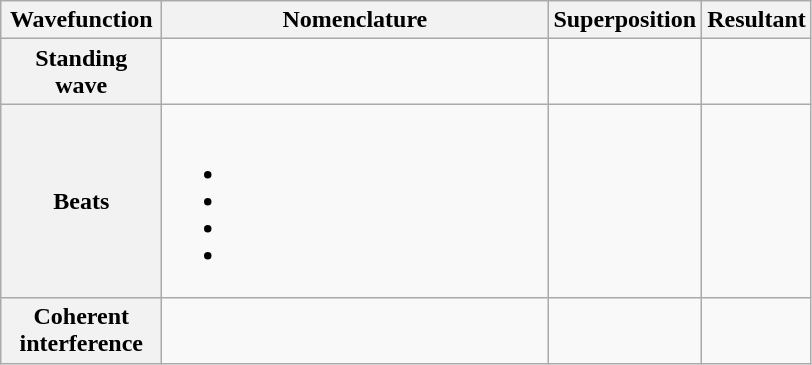<table class="wikitable">
<tr>
<th scope="col" style="width:100px;">Wavefunction</th>
<th scope="col" style="width:250px;">Nomenclature</th>
<th scope="col" style="width:10px;">Superposition</th>
<th scope="col" style="width:10px;">Resultant</th>
</tr>
<tr>
<th>Standing wave</th>
<td></td>
<td></td>
<td></td>
</tr>
<tr>
<th>Beats</th>
<td><br><ul><li></li><li></li><li></li><li></li></ul></td>
<td></td>
<td></td>
</tr>
<tr>
<th>Coherent interference</th>
<td></td>
<td><br></td>
<td></td>
</tr>
</table>
